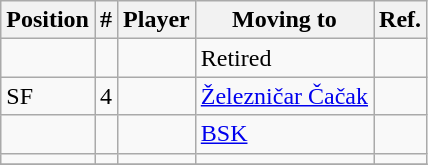<table class="wikitable sortable" style="text-align: left;">
<tr>
<th>Position</th>
<th>#</th>
<th>Player</th>
<th>Moving to</th>
<th>Ref.</th>
</tr>
<tr>
<td></td>
<td></td>
<td> </td>
<td> Retired</td>
<td></td>
</tr>
<tr>
<td>SF</td>
<td>4</td>
<td> </td>
<td> <a href='#'>Železničar Čačak</a></td>
<td></td>
</tr>
<tr>
<td></td>
<td></td>
<td> </td>
<td> <a href='#'>BSK</a></td>
<td></td>
</tr>
<tr>
<td></td>
<td></td>
<td> </td>
<td></td>
<td></td>
</tr>
<tr>
</tr>
</table>
